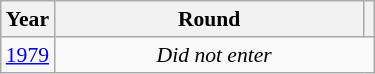<table class="wikitable" style="text-align: center; font-size:90%">
<tr>
<th>Year</th>
<th style="width:200px">Round</th>
<th></th>
</tr>
<tr>
<td><a href='#'>1979</a></td>
<td colspan="2"><em>Did not enter</em></td>
</tr>
</table>
